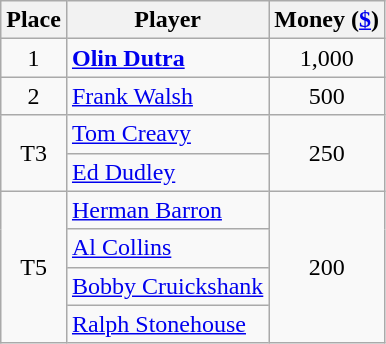<table class=wikitable>
<tr>
<th>Place</th>
<th>Player</th>
<th>Money (<a href='#'>$</a>)</th>
</tr>
<tr>
<td align=center>1</td>
<td> <strong><a href='#'>Olin Dutra</a></strong></td>
<td align=center>1,000</td>
</tr>
<tr>
<td align=center>2</td>
<td> <a href='#'>Frank Walsh</a></td>
<td align=center>500</td>
</tr>
<tr>
<td align=center rowspan=2>T3</td>
<td> <a href='#'>Tom Creavy</a></td>
<td align=center rowspan=2>250</td>
</tr>
<tr>
<td> <a href='#'>Ed Dudley</a></td>
</tr>
<tr>
<td align=center rowspan=4>T5</td>
<td> <a href='#'>Herman Barron</a></td>
<td align=center rowspan=4>200</td>
</tr>
<tr>
<td> <a href='#'>Al Collins</a></td>
</tr>
<tr>
<td> <a href='#'>Bobby Cruickshank</a></td>
</tr>
<tr>
<td> <a href='#'>Ralph Stonehouse</a></td>
</tr>
</table>
